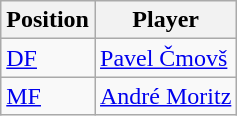<table class="wikitable sortable">
<tr>
<th>Position</th>
<th>Player</th>
</tr>
<tr>
<td><a href='#'>DF</a></td>
<td> <a href='#'>Pavel Čmovš</a></td>
</tr>
<tr>
<td><a href='#'>MF</a></td>
<td> <a href='#'>André Moritz</a></td>
</tr>
</table>
